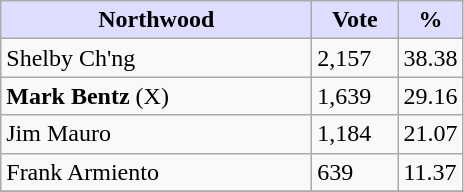<table class="wikitable">
<tr>
<th style="background:#ddf; width:200px;">Northwood </th>
<th style="background:#ddf; width:50px;">Vote</th>
<th style="background:#ddf; width:30px;">%</th>
</tr>
<tr>
<td>Shelby Ch'ng</td>
<td>2,157</td>
<td>38.38</td>
</tr>
<tr>
<td><strong>Mark Bentz</strong> (X)</td>
<td>1,639</td>
<td>29.16</td>
</tr>
<tr>
<td>Jim Mauro</td>
<td>1,184</td>
<td>21.07</td>
</tr>
<tr>
<td>Frank Armiento</td>
<td>639</td>
<td>11.37</td>
</tr>
<tr>
</tr>
</table>
